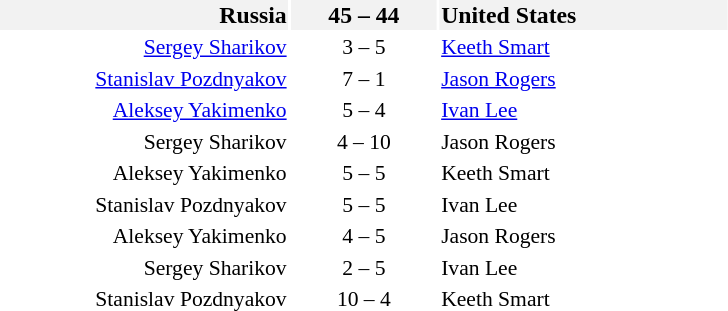<table style="font-size:90%">
<tr style="font-size:110%; background:#f2f2f2">
<td style="width:12em" align=right><strong>Russia</strong> </td>
<td style="width:6em" align=center><strong>45 – 44</strong></td>
<td style="width:12em"> <strong>United States</strong></td>
</tr>
<tr>
<td align=right><a href='#'>Sergey Sharikov</a></td>
<td align=center>3 – 5</td>
<td><a href='#'>Keeth Smart</a></td>
</tr>
<tr>
<td align=right><a href='#'>Stanislav Pozdnyakov</a></td>
<td align=center>7 – 1</td>
<td><a href='#'>Jason Rogers</a></td>
</tr>
<tr>
<td align=right><a href='#'>Aleksey Yakimenko</a></td>
<td align=center>5 – 4</td>
<td><a href='#'>Ivan Lee</a></td>
</tr>
<tr>
<td align=right>Sergey Sharikov</td>
<td align=center>4 – 10</td>
<td>Jason Rogers</td>
</tr>
<tr>
<td align=right>Aleksey Yakimenko</td>
<td align=center>5 – 5</td>
<td>Keeth Smart</td>
</tr>
<tr>
<td align=right>Stanislav Pozdnyakov</td>
<td align=center>5 – 5</td>
<td>Ivan Lee</td>
</tr>
<tr>
<td align=right>Aleksey Yakimenko</td>
<td align=center>4 – 5</td>
<td>Jason Rogers</td>
</tr>
<tr>
<td align=right>Sergey Sharikov</td>
<td align=center>2 – 5</td>
<td>Ivan Lee</td>
</tr>
<tr>
<td align=right>Stanislav Pozdnyakov</td>
<td align=center>10 – 4</td>
<td>Keeth Smart</td>
</tr>
</table>
